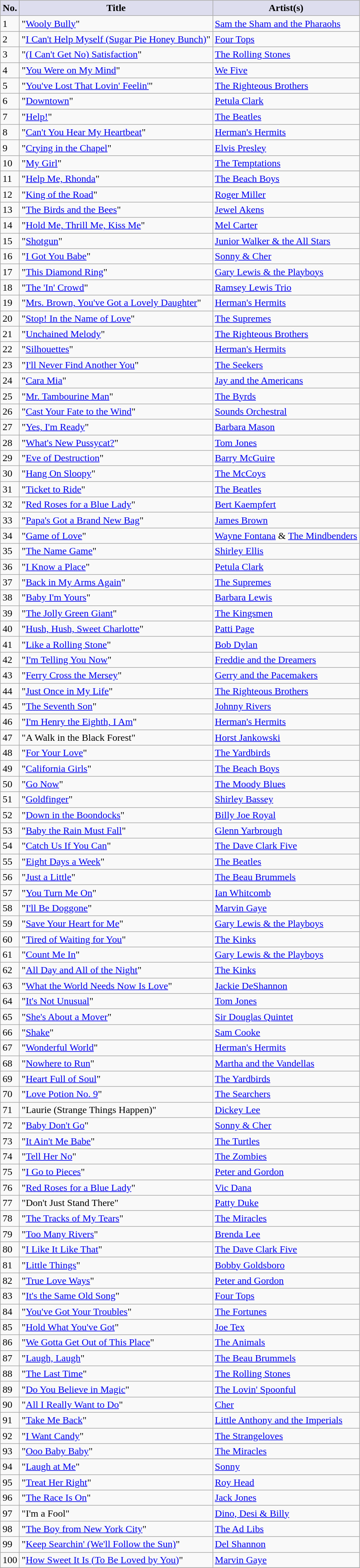<table class="wikitable sortable" style="text-align: left">
<tr>
<th scope="col" style="background:#dde;">No.</th>
<th scope="col" style="background:#dde;">Title</th>
<th scope="col" style="background:#dde;">Artist(s)</th>
</tr>
<tr>
<td>1</td>
<td>"<a href='#'>Wooly Bully</a>"</td>
<td><a href='#'>Sam the Sham and the Pharaohs</a></td>
</tr>
<tr>
<td>2</td>
<td>"<a href='#'>I Can't Help Myself (Sugar Pie Honey Bunch)</a>"</td>
<td><a href='#'>Four Tops</a></td>
</tr>
<tr>
<td>3</td>
<td>"<a href='#'>(I Can't Get No) Satisfaction</a>"</td>
<td><a href='#'>The Rolling Stones</a></td>
</tr>
<tr>
<td>4</td>
<td>"<a href='#'>You Were on My Mind</a>"</td>
<td><a href='#'>We Five</a></td>
</tr>
<tr>
<td>5</td>
<td>"<a href='#'>You've Lost That Lovin' Feelin'</a>"</td>
<td><a href='#'>The Righteous Brothers</a></td>
</tr>
<tr>
<td>6</td>
<td>"<a href='#'>Downtown</a>"</td>
<td><a href='#'>Petula Clark</a></td>
</tr>
<tr>
<td>7</td>
<td>"<a href='#'>Help!</a>"</td>
<td><a href='#'>The Beatles</a></td>
</tr>
<tr>
<td>8</td>
<td>"<a href='#'>Can't You Hear My Heartbeat</a>"</td>
<td><a href='#'>Herman's Hermits</a></td>
</tr>
<tr>
<td>9</td>
<td>"<a href='#'>Crying in the Chapel</a>"</td>
<td><a href='#'>Elvis Presley</a></td>
</tr>
<tr>
<td>10</td>
<td>"<a href='#'>My Girl</a>"</td>
<td><a href='#'>The Temptations</a></td>
</tr>
<tr>
<td>11</td>
<td>"<a href='#'>Help Me, Rhonda</a>"</td>
<td><a href='#'>The Beach Boys</a></td>
</tr>
<tr>
<td>12</td>
<td>"<a href='#'>King of the Road</a>"</td>
<td><a href='#'>Roger Miller</a></td>
</tr>
<tr>
<td>13</td>
<td>"<a href='#'>The Birds and the Bees</a>"</td>
<td><a href='#'>Jewel Akens</a></td>
</tr>
<tr>
<td>14</td>
<td>"<a href='#'>Hold Me, Thrill Me, Kiss Me</a>"</td>
<td><a href='#'>Mel Carter</a></td>
</tr>
<tr>
<td>15</td>
<td>"<a href='#'>Shotgun</a>"</td>
<td><a href='#'>Junior Walker & the All Stars</a></td>
</tr>
<tr>
<td>16</td>
<td>"<a href='#'>I Got You Babe</a>"</td>
<td><a href='#'>Sonny & Cher</a></td>
</tr>
<tr>
<td>17</td>
<td>"<a href='#'>This Diamond Ring</a>"</td>
<td><a href='#'>Gary Lewis & the Playboys</a></td>
</tr>
<tr>
<td>18</td>
<td>"<a href='#'>The 'In' Crowd</a>"</td>
<td><a href='#'>Ramsey Lewis Trio</a></td>
</tr>
<tr>
<td>19</td>
<td>"<a href='#'>Mrs. Brown, You've Got a Lovely Daughter</a>"</td>
<td><a href='#'>Herman's Hermits</a></td>
</tr>
<tr>
<td>20</td>
<td>"<a href='#'>Stop! In the Name of Love</a>"</td>
<td><a href='#'>The Supremes</a></td>
</tr>
<tr>
<td>21</td>
<td>"<a href='#'>Unchained Melody</a>"</td>
<td><a href='#'>The Righteous Brothers</a></td>
</tr>
<tr>
<td>22</td>
<td>"<a href='#'>Silhouettes</a>"</td>
<td><a href='#'>Herman's Hermits</a></td>
</tr>
<tr>
<td>23</td>
<td>"<a href='#'>I'll Never Find Another You</a>"</td>
<td><a href='#'>The Seekers</a></td>
</tr>
<tr>
<td>24</td>
<td>"<a href='#'>Cara Mia</a>"</td>
<td><a href='#'>Jay and the Americans</a></td>
</tr>
<tr>
<td>25</td>
<td>"<a href='#'>Mr. Tambourine Man</a>"</td>
<td><a href='#'>The Byrds</a></td>
</tr>
<tr>
<td>26</td>
<td>"<a href='#'>Cast Your Fate to the Wind</a>"</td>
<td><a href='#'>Sounds Orchestral</a></td>
</tr>
<tr>
<td>27</td>
<td>"<a href='#'>Yes, I'm Ready</a>"</td>
<td><a href='#'>Barbara Mason</a></td>
</tr>
<tr>
<td>28</td>
<td>"<a href='#'>What's New Pussycat?</a>"</td>
<td><a href='#'>Tom Jones</a></td>
</tr>
<tr>
<td>29</td>
<td>"<a href='#'>Eve of Destruction</a>"</td>
<td><a href='#'>Barry McGuire</a></td>
</tr>
<tr>
<td>30</td>
<td>"<a href='#'>Hang On Sloopy</a>"</td>
<td><a href='#'>The McCoys</a></td>
</tr>
<tr>
<td>31</td>
<td>"<a href='#'>Ticket to Ride</a>"</td>
<td><a href='#'>The Beatles</a></td>
</tr>
<tr>
<td>32</td>
<td>"<a href='#'>Red Roses for a Blue Lady</a>"</td>
<td><a href='#'>Bert Kaempfert</a></td>
</tr>
<tr>
<td>33</td>
<td>"<a href='#'>Papa's Got a Brand New Bag</a>"</td>
<td><a href='#'>James Brown</a></td>
</tr>
<tr>
<td>34</td>
<td>"<a href='#'>Game of Love</a>"</td>
<td><a href='#'>Wayne Fontana</a> & <a href='#'>The Mindbenders</a></td>
</tr>
<tr>
<td>35</td>
<td>"<a href='#'>The Name Game</a>"</td>
<td><a href='#'>Shirley Ellis</a></td>
</tr>
<tr>
<td>36</td>
<td>"<a href='#'>I Know a Place</a>"</td>
<td><a href='#'>Petula Clark</a></td>
</tr>
<tr>
<td>37</td>
<td>"<a href='#'>Back in My Arms Again</a>"</td>
<td><a href='#'>The Supremes</a></td>
</tr>
<tr>
<td>38</td>
<td>"<a href='#'>Baby I'm Yours</a>"</td>
<td><a href='#'>Barbara Lewis</a></td>
</tr>
<tr>
<td>39</td>
<td>"<a href='#'>The Jolly Green Giant</a>"</td>
<td><a href='#'>The Kingsmen</a></td>
</tr>
<tr>
<td>40</td>
<td>"<a href='#'>Hush, Hush, Sweet Charlotte</a>"</td>
<td><a href='#'>Patti Page</a></td>
</tr>
<tr>
<td>41</td>
<td>"<a href='#'>Like a Rolling Stone</a>"</td>
<td><a href='#'>Bob Dylan</a></td>
</tr>
<tr>
<td>42</td>
<td>"<a href='#'>I'm Telling You Now</a>"</td>
<td><a href='#'>Freddie and the Dreamers</a></td>
</tr>
<tr>
<td>43</td>
<td>"<a href='#'>Ferry Cross the Mersey</a>"</td>
<td><a href='#'>Gerry and the Pacemakers</a></td>
</tr>
<tr>
<td>44</td>
<td>"<a href='#'>Just Once in My Life</a>"</td>
<td><a href='#'>The Righteous Brothers</a></td>
</tr>
<tr>
<td>45</td>
<td>"<a href='#'>The Seventh Son</a>"</td>
<td><a href='#'>Johnny Rivers</a></td>
</tr>
<tr>
<td>46</td>
<td>"<a href='#'>I'm Henry the Eighth, I Am</a>"</td>
<td><a href='#'>Herman's Hermits</a></td>
</tr>
<tr>
<td>47</td>
<td>"A Walk in the Black Forest"</td>
<td><a href='#'>Horst Jankowski</a></td>
</tr>
<tr>
<td>48</td>
<td>"<a href='#'>For Your Love</a>"</td>
<td><a href='#'>The Yardbirds</a></td>
</tr>
<tr>
<td>49</td>
<td>"<a href='#'>California Girls</a>"</td>
<td><a href='#'>The Beach Boys</a></td>
</tr>
<tr>
<td>50</td>
<td>"<a href='#'>Go Now</a>"</td>
<td><a href='#'>The Moody Blues</a></td>
</tr>
<tr>
<td>51</td>
<td>"<a href='#'>Goldfinger</a>"</td>
<td><a href='#'>Shirley Bassey</a></td>
</tr>
<tr>
<td>52</td>
<td>"<a href='#'>Down in the Boondocks</a>"</td>
<td><a href='#'>Billy Joe Royal</a></td>
</tr>
<tr>
<td>53</td>
<td>"<a href='#'>Baby the Rain Must Fall</a>"</td>
<td><a href='#'>Glenn Yarbrough</a></td>
</tr>
<tr>
<td>54</td>
<td>"<a href='#'>Catch Us If You Can</a>"</td>
<td><a href='#'>The Dave Clark Five</a></td>
</tr>
<tr>
<td>55</td>
<td>"<a href='#'>Eight Days a Week</a>"</td>
<td><a href='#'>The Beatles</a></td>
</tr>
<tr>
<td>56</td>
<td>"<a href='#'>Just a Little</a>"</td>
<td><a href='#'>The Beau Brummels</a></td>
</tr>
<tr>
<td>57</td>
<td>"<a href='#'>You Turn Me On</a>"</td>
<td><a href='#'>Ian Whitcomb</a></td>
</tr>
<tr>
<td>58</td>
<td>"<a href='#'>I'll Be Doggone</a>"</td>
<td><a href='#'>Marvin Gaye</a></td>
</tr>
<tr>
<td>59</td>
<td>"<a href='#'>Save Your Heart for Me</a>"</td>
<td><a href='#'>Gary Lewis & the Playboys</a></td>
</tr>
<tr>
<td>60</td>
<td>"<a href='#'>Tired of Waiting for You</a>"</td>
<td><a href='#'>The Kinks</a></td>
</tr>
<tr>
<td>61</td>
<td>"<a href='#'>Count Me In</a>"</td>
<td><a href='#'>Gary Lewis & the Playboys</a></td>
</tr>
<tr>
<td>62</td>
<td>"<a href='#'>All Day and All of the Night</a>"</td>
<td><a href='#'>The Kinks</a></td>
</tr>
<tr>
<td>63</td>
<td>"<a href='#'>What the World Needs Now Is Love</a>"</td>
<td><a href='#'>Jackie DeShannon</a></td>
</tr>
<tr>
<td>64</td>
<td>"<a href='#'>It's Not Unusual</a>"</td>
<td><a href='#'>Tom Jones</a></td>
</tr>
<tr>
<td>65</td>
<td>"<a href='#'>She's About a Mover</a>"</td>
<td><a href='#'>Sir Douglas Quintet</a></td>
</tr>
<tr>
<td>66</td>
<td>"<a href='#'>Shake</a>"</td>
<td><a href='#'>Sam Cooke</a></td>
</tr>
<tr>
<td>67</td>
<td>"<a href='#'>Wonderful World</a>"</td>
<td><a href='#'>Herman's Hermits</a></td>
</tr>
<tr>
<td>68</td>
<td>"<a href='#'>Nowhere to Run</a>"</td>
<td><a href='#'>Martha and the Vandellas</a></td>
</tr>
<tr>
<td>69</td>
<td>"<a href='#'>Heart Full of Soul</a>"</td>
<td><a href='#'>The Yardbirds</a></td>
</tr>
<tr>
<td>70</td>
<td>"<a href='#'>Love Potion No. 9</a>"</td>
<td><a href='#'>The Searchers</a></td>
</tr>
<tr>
<td>71</td>
<td>"Laurie (Strange Things Happen)"</td>
<td><a href='#'>Dickey Lee</a></td>
</tr>
<tr>
<td>72</td>
<td>"<a href='#'>Baby Don't Go</a>"</td>
<td><a href='#'>Sonny & Cher</a></td>
</tr>
<tr>
<td>73</td>
<td>"<a href='#'>It Ain't Me Babe</a>"</td>
<td><a href='#'>The Turtles</a></td>
</tr>
<tr>
<td>74</td>
<td>"<a href='#'>Tell Her No</a>"</td>
<td><a href='#'>The Zombies</a></td>
</tr>
<tr>
<td>75</td>
<td>"<a href='#'>I Go to Pieces</a>"</td>
<td><a href='#'>Peter and Gordon</a></td>
</tr>
<tr>
<td>76</td>
<td>"<a href='#'>Red Roses for a Blue Lady</a>"</td>
<td><a href='#'>Vic Dana</a></td>
</tr>
<tr>
<td>77</td>
<td>"Don't Just Stand There"</td>
<td><a href='#'>Patty Duke</a></td>
</tr>
<tr>
<td>78</td>
<td>"<a href='#'>The Tracks of My Tears</a>"</td>
<td><a href='#'>The Miracles</a></td>
</tr>
<tr>
<td>79</td>
<td>"<a href='#'>Too Many Rivers</a>"</td>
<td><a href='#'>Brenda Lee</a></td>
</tr>
<tr>
<td>80</td>
<td>"<a href='#'>I Like It Like That</a>"</td>
<td><a href='#'>The Dave Clark Five</a></td>
</tr>
<tr>
<td>81</td>
<td>"<a href='#'>Little Things</a>"</td>
<td><a href='#'>Bobby Goldsboro</a></td>
</tr>
<tr>
<td>82</td>
<td>"<a href='#'>True Love Ways</a>"</td>
<td><a href='#'>Peter and Gordon</a></td>
</tr>
<tr>
<td>83</td>
<td>"<a href='#'>It's the Same Old Song</a>"</td>
<td><a href='#'>Four Tops</a></td>
</tr>
<tr>
<td>84</td>
<td>"<a href='#'>You've Got Your Troubles</a>"</td>
<td><a href='#'>The Fortunes</a></td>
</tr>
<tr>
<td>85</td>
<td>"<a href='#'>Hold What You've Got</a>"</td>
<td><a href='#'>Joe Tex</a></td>
</tr>
<tr>
<td>86</td>
<td>"<a href='#'>We Gotta Get Out of This Place</a>"</td>
<td><a href='#'>The Animals</a></td>
</tr>
<tr>
<td>87</td>
<td>"<a href='#'>Laugh, Laugh</a>"</td>
<td><a href='#'>The Beau Brummels</a></td>
</tr>
<tr>
<td>88</td>
<td>"<a href='#'>The Last Time</a>"</td>
<td><a href='#'>The Rolling Stones</a></td>
</tr>
<tr>
<td>89</td>
<td>"<a href='#'>Do You Believe in Magic</a>"</td>
<td><a href='#'>The Lovin' Spoonful</a></td>
</tr>
<tr>
<td>90</td>
<td>"<a href='#'>All I Really Want to Do</a>"</td>
<td><a href='#'>Cher</a></td>
</tr>
<tr>
<td>91</td>
<td>"<a href='#'>Take Me Back</a>"</td>
<td><a href='#'>Little Anthony and the Imperials</a></td>
</tr>
<tr>
<td>92</td>
<td>"<a href='#'>I Want Candy</a>"</td>
<td><a href='#'>The Strangeloves</a></td>
</tr>
<tr>
<td>93</td>
<td>"<a href='#'>Ooo Baby Baby</a>"</td>
<td><a href='#'>The Miracles</a></td>
</tr>
<tr>
<td>94</td>
<td>"<a href='#'>Laugh at Me</a>"</td>
<td><a href='#'>Sonny</a></td>
</tr>
<tr>
<td>95</td>
<td>"<a href='#'>Treat Her Right</a>"</td>
<td><a href='#'>Roy Head</a></td>
</tr>
<tr>
<td>96</td>
<td>"<a href='#'>The Race Is On</a>"</td>
<td><a href='#'>Jack Jones</a></td>
</tr>
<tr>
<td>97</td>
<td>"I'm a Fool"</td>
<td><a href='#'>Dino, Desi & Billy</a></td>
</tr>
<tr>
<td>98</td>
<td>"<a href='#'>The Boy from New York City</a>"</td>
<td><a href='#'>The Ad Libs</a></td>
</tr>
<tr>
<td>99</td>
<td>"<a href='#'>Keep Searchin' (We'll Follow the Sun)</a>"</td>
<td><a href='#'>Del Shannon</a></td>
</tr>
<tr>
<td>100</td>
<td>"<a href='#'>How Sweet It Is (To Be Loved by You)</a>"</td>
<td><a href='#'>Marvin Gaye</a></td>
</tr>
<tr>
</tr>
</table>
